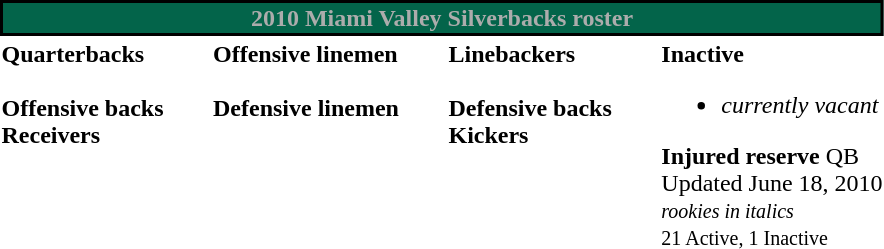<table class="toccolours" style="text-align: left;">
<tr>
<th colspan="7" style="background:#03644A; border:2px solid black; color:#ACACAC; text-align:center;"><strong>2010 Miami Valley Silverbacks roster</strong></th>
</tr>
<tr>
<td valign="top"><strong>Quarterbacks</strong><br><br><strong>Offensive backs</strong>
<br><strong>Receivers</strong> 



</td>
<td width="25"> </td>
<td valign="top"><strong>Offensive linemen</strong><br>


<br><strong>Defensive linemen</strong> 


</td>
<td width="25"> </td>
<td valign="top"><strong>Linebackers</strong><br>
<br><strong>Defensive backs</strong>




<br><strong>Kickers</strong>
</td>
<td width="25"> </td>
<td valign="top"><strong>Inactive</strong><br><ul><li><em>currently vacant</em></li></ul><strong>Injured reserve</strong>
 QB<br>Updated June 18, 2010<br><small><em>rookies in italics</em><br>
21 Active, 1 Inactive</small></td>
</tr>
</table>
